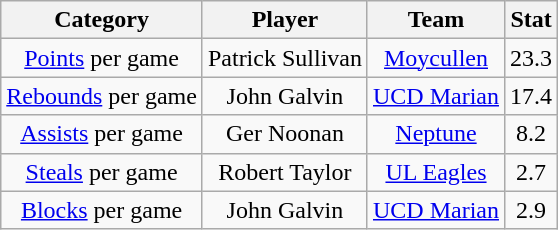<table class="wikitable" style="text-align:center">
<tr>
<th>Category</th>
<th>Player</th>
<th>Team</th>
<th>Stat</th>
</tr>
<tr>
<td><a href='#'>Points</a> per game</td>
<td>Patrick Sullivan</td>
<td><a href='#'>Moycullen</a></td>
<td>23.3</td>
</tr>
<tr>
<td><a href='#'>Rebounds</a> per game</td>
<td>John Galvin</td>
<td><a href='#'>UCD Marian</a></td>
<td>17.4</td>
</tr>
<tr>
<td><a href='#'>Assists</a> per game</td>
<td>Ger Noonan</td>
<td><a href='#'>Neptune</a></td>
<td>8.2</td>
</tr>
<tr>
<td><a href='#'>Steals</a> per game</td>
<td>Robert Taylor</td>
<td><a href='#'>UL Eagles</a></td>
<td>2.7</td>
</tr>
<tr>
<td><a href='#'>Blocks</a> per game</td>
<td>John Galvin</td>
<td><a href='#'>UCD Marian</a></td>
<td>2.9</td>
</tr>
</table>
